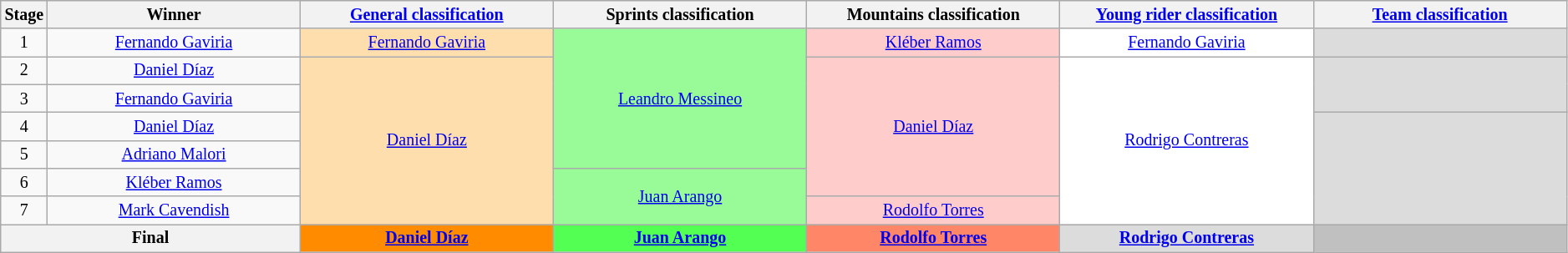<table class="wikitable" style="text-align: center; font-size:smaller;">
<tr style="background-color: #efefef;">
<th width="1%">Stage</th>
<th width="16.5%">Winner</th>
<th width="16.5%"><a href='#'>General classification</a><br></th>
<th width="16.5%">Sprints classification<br></th>
<th width="16.5%">Mountains classification<br></th>
<th width="16.5%"><a href='#'>Young rider classification</a><br></th>
<th width="16.5%"><a href='#'>Team classification</a><br></th>
</tr>
<tr>
<td>1</td>
<td><a href='#'>Fernando Gaviria</a></td>
<td style="background-color:#FFDEAD"><a href='#'>Fernando Gaviria</a></td>
<td style="background-color:#98FB98" rowspan=5><a href='#'>Leandro Messineo</a></td>
<td style="background-color:#FFCCCC"><a href='#'>Kléber Ramos</a></td>
<td style="background-color:#FFFFFF"><a href='#'>Fernando Gaviria</a></td>
<td style="background-color:#DCDCDC"></td>
</tr>
<tr>
<td>2</td>
<td><a href='#'>Daniel Díaz</a></td>
<td style="background-color:#FFDEAD" rowspan=6><a href='#'>Daniel Díaz</a></td>
<td style="background-color:#FFCCCC" rowspan=5><a href='#'>Daniel Díaz</a></td>
<td style="background-color:#FFFFFF" rowspan=6><a href='#'>Rodrigo Contreras</a></td>
<td style="background-color:#DCDCDC" rowspan=2></td>
</tr>
<tr>
<td>3</td>
<td><a href='#'>Fernando Gaviria</a></td>
</tr>
<tr>
<td>4</td>
<td><a href='#'>Daniel Díaz</a></td>
<td style="background-color:#DCDCDC" rowspan=4></td>
</tr>
<tr>
<td>5</td>
<td><a href='#'>Adriano Malori</a></td>
</tr>
<tr>
<td>6</td>
<td><a href='#'>Kléber Ramos</a></td>
<td style="background-color:#98FB98" rowspan=2><a href='#'>Juan Arango</a></td>
</tr>
<tr>
<td>7</td>
<td><a href='#'>Mark Cavendish</a></td>
<td style="background-color:#FFCCCC"><a href='#'>Rodolfo Torres</a></td>
</tr>
<tr>
<th colspan=2>Final</th>
<th style="background:darkorange;"><a href='#'>Daniel Díaz</a></th>
<th style="background:#54FF54"><a href='#'>Juan Arango</a></th>
<th style="background:#FF8666;"><a href='#'>Rodolfo Torres</a></th>
<th style="background:#DCDCDC;"><a href='#'>Rodrigo Contreras</a></th>
<th style="background:#C0C0C0;"></th>
</tr>
</table>
